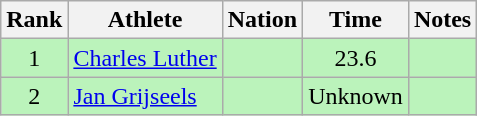<table class="wikitable sortable" style="text-align:center">
<tr>
<th>Rank</th>
<th>Athlete</th>
<th>Nation</th>
<th>Time</th>
<th>Notes</th>
</tr>
<tr bgcolor=bbf3bb>
<td>1</td>
<td align=left><a href='#'>Charles Luther</a></td>
<td align=left></td>
<td>23.6</td>
<td></td>
</tr>
<tr bgcolor=bbf3bb>
<td>2</td>
<td align=left><a href='#'>Jan Grijseels</a></td>
<td align=left></td>
<td data-sort-value=30.0>Unknown</td>
<td></td>
</tr>
</table>
